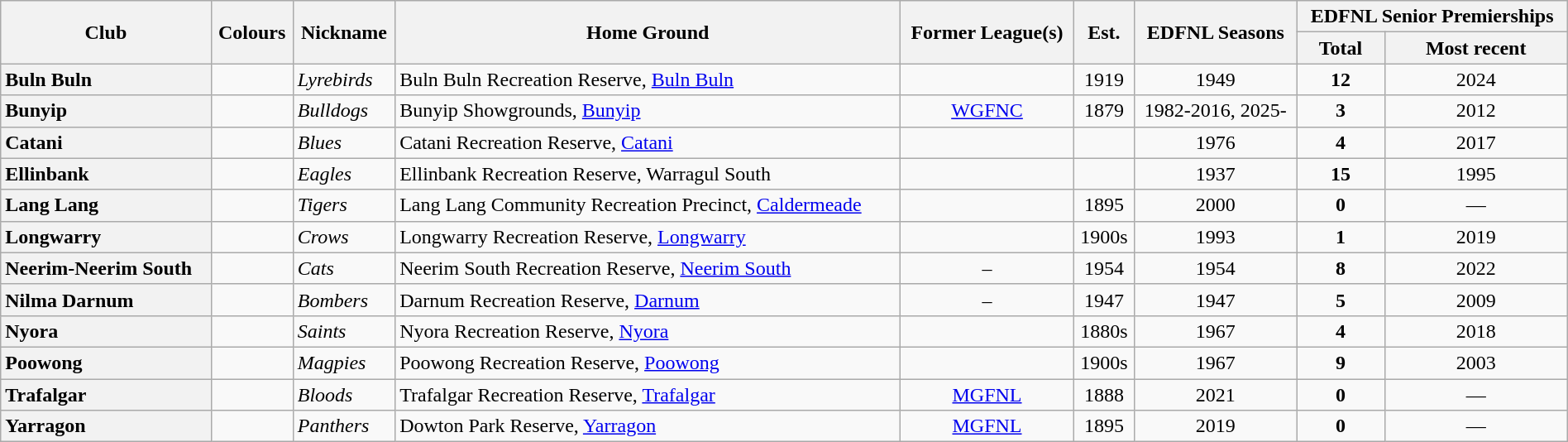<table class="wikitable sortable mw-collapsible mw-collapsed" style="text-align:center; width:100%">
<tr>
<th rowspan="2">Club</th>
<th rowspan="2">Colours</th>
<th rowspan="2">Nickname</th>
<th rowspan="2">Home Ground</th>
<th rowspan="2">Former League(s)</th>
<th rowspan="2">Est.</th>
<th rowspan="2">EDFNL Seasons</th>
<th colspan="2">EDFNL Senior Premierships</th>
</tr>
<tr>
<th>Total</th>
<th>Most recent</th>
</tr>
<tr>
<th style="text-align:left">Buln Buln</th>
<td></td>
<td align="left"><em>Lyrebirds</em></td>
<td align="left">Buln Buln Recreation Reserve, <a href='#'>Buln Buln</a></td>
<td></td>
<td>1919</td>
<td>1949</td>
<td><strong>12</strong></td>
<td>2024</td>
</tr>
<tr>
<th style="text-align:left">Bunyip</th>
<td></td>
<td align="left"><em>Bulldogs</em></td>
<td align="left">Bunyip Showgrounds, <a href='#'>Bunyip</a></td>
<td><a href='#'>WGFNC</a></td>
<td>1879</td>
<td>1982-2016, 2025-</td>
<td><strong>3</strong></td>
<td>2012</td>
</tr>
<tr>
<th style="text-align:left">Catani</th>
<td></td>
<td align="left"><em>Blues</em></td>
<td align="left">Catani Recreation Reserve, <a href='#'>Catani</a></td>
<td></td>
<td></td>
<td>1976</td>
<td><strong>4</strong></td>
<td>2017</td>
</tr>
<tr>
<th style="text-align:left">Ellinbank</th>
<td></td>
<td align="left"><em>Eagles</em></td>
<td align="left">Ellinbank Recreation Reserve, Warragul South</td>
<td></td>
<td></td>
<td>1937</td>
<td><strong>15</strong></td>
<td>1995</td>
</tr>
<tr>
<th style="text-align:left">Lang Lang</th>
<td></td>
<td align="left"><em>Tigers</em></td>
<td align="left">Lang Lang Community Recreation Precinct, <a href='#'>Caldermeade</a></td>
<td></td>
<td>1895</td>
<td>2000</td>
<td><strong>0</strong></td>
<td>—</td>
</tr>
<tr>
<th style="text-align:left">Longwarry</th>
<td></td>
<td align="left"><em>Crows</em></td>
<td align="left">Longwarry Recreation Reserve, <a href='#'>Longwarry</a></td>
<td></td>
<td>1900s</td>
<td>1993</td>
<td><strong>1</strong></td>
<td>2019</td>
</tr>
<tr>
<th style="text-align:left">Neerim-Neerim South</th>
<td></td>
<td align="left"><em>Cats</em></td>
<td align="left">Neerim South Recreation Reserve, <a href='#'>Neerim South</a></td>
<td>–</td>
<td>1954</td>
<td>1954</td>
<td><strong>8</strong></td>
<td>2022</td>
</tr>
<tr>
<th style="text-align:left">Nilma Darnum</th>
<td></td>
<td align="left"><em>Bombers</em></td>
<td align="left">Darnum Recreation Reserve, <a href='#'>Darnum</a></td>
<td>–</td>
<td>1947</td>
<td>1947</td>
<td><strong>5</strong></td>
<td>2009</td>
</tr>
<tr>
<th style="text-align:left">Nyora</th>
<td></td>
<td align="left"><em>Saints</em></td>
<td align="left">Nyora Recreation Reserve, <a href='#'>Nyora</a></td>
<td></td>
<td>1880s</td>
<td>1967</td>
<td><strong>4</strong></td>
<td>2018</td>
</tr>
<tr>
<th style="text-align:left">Poowong</th>
<td></td>
<td align="left"><em>Magpies</em></td>
<td align="left">Poowong Recreation Reserve, <a href='#'>Poowong</a></td>
<td></td>
<td>1900s</td>
<td>1967</td>
<td><strong>9</strong></td>
<td>2003</td>
</tr>
<tr>
<th style="text-align:left">Trafalgar</th>
<td></td>
<td align="left"><em>Bloods</em></td>
<td align="left">Trafalgar Recreation Reserve, <a href='#'>Trafalgar</a></td>
<td><a href='#'>MGFNL</a></td>
<td>1888</td>
<td>2021</td>
<td><strong>0</strong></td>
<td>—</td>
</tr>
<tr>
<th style="text-align:left">Yarragon</th>
<td></td>
<td align="left"><em>Panthers</em></td>
<td align="left">Dowton Park Reserve, <a href='#'>Yarragon</a></td>
<td><a href='#'>MGFNL</a></td>
<td>1895</td>
<td>2019</td>
<td><strong>0</strong></td>
<td>—</td>
</tr>
</table>
